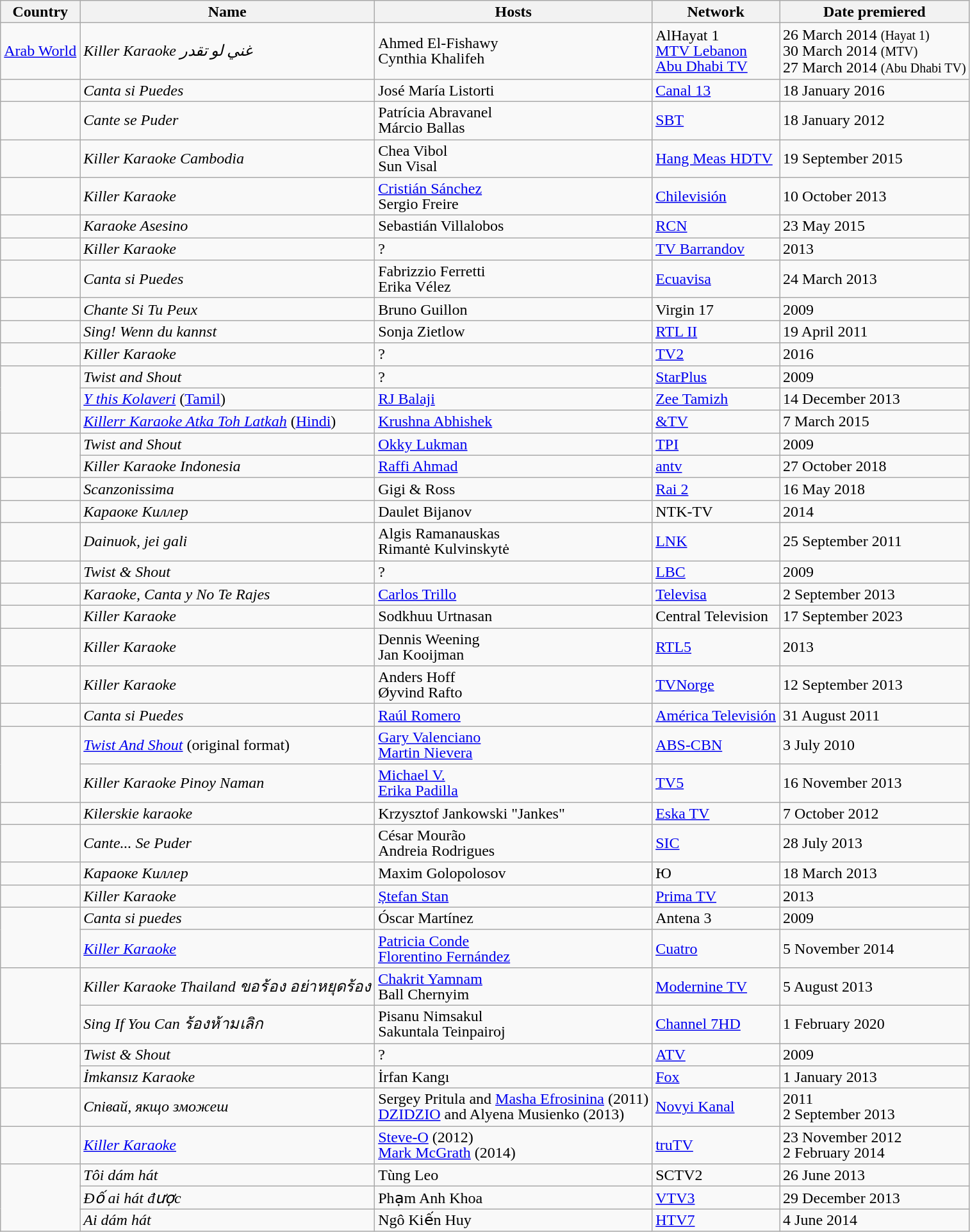<table class="wikitable"  style="text-align:left; line-height:16px;">
<tr>
<th>Country</th>
<th>Name</th>
<th>Hosts</th>
<th>Network</th>
<th>Date premiered</th>
</tr>
<tr>
<td> <a href='#'>Arab World</a></td>
<td><em>Killer Karaoke غني لو تقدر</em></td>
<td>Ahmed El-Fishawy<br>Cynthia Khalifeh</td>
<td>AlHayat 1 <br> <a href='#'>MTV Lebanon</a> <br> <a href='#'>Abu Dhabi TV</a></td>
<td>26 March 2014 <small>(Hayat 1)</small> <br> 30 March 2014 <small>(MTV)</small> <br> 27 March 2014 <small>(Abu Dhabi TV)</small></td>
</tr>
<tr>
<td></td>
<td><em>Canta si Puedes</em></td>
<td>José María Listorti</td>
<td><a href='#'>Canal 13</a></td>
<td>18 January 2016</td>
</tr>
<tr>
<td></td>
<td><em>Cante se Puder</em></td>
<td>Patrícia Abravanel<br>Márcio Ballas</td>
<td><a href='#'>SBT</a></td>
<td>18 January 2012</td>
</tr>
<tr>
<td></td>
<td><em>Killer Karaoke Cambodia</em></td>
<td>Chea Vibol<br>Sun Visal</td>
<td><a href='#'>Hang Meas HDTV</a></td>
<td>19 September 2015</td>
</tr>
<tr>
<td></td>
<td><em>Killer Karaoke</em></td>
<td><a href='#'>Cristián Sánchez</a><br>Sergio Freire</td>
<td><a href='#'>Chilevisión</a></td>
<td>10 October 2013</td>
</tr>
<tr>
<td></td>
<td><em>Karaoke Asesino</em></td>
<td>Sebastián Villalobos</td>
<td><a href='#'>RCN</a></td>
<td>23 May 2015</td>
</tr>
<tr>
<td></td>
<td><em>Killer Karaoke</em></td>
<td>?</td>
<td><a href='#'>TV Barrandov</a></td>
<td>2013</td>
</tr>
<tr>
<td></td>
<td><em>Canta si Puedes</em></td>
<td>Fabrizzio Ferretti<br>Erika Vélez</td>
<td><a href='#'>Ecuavisa</a></td>
<td>24 March 2013</td>
</tr>
<tr>
<td></td>
<td><em>Chante Si Tu Peux</em></td>
<td>Bruno Guillon</td>
<td>Virgin 17</td>
<td>2009</td>
</tr>
<tr>
<td></td>
<td><em>Sing! Wenn du kannst</em></td>
<td>Sonja Zietlow</td>
<td><a href='#'>RTL II</a></td>
<td>19 April 2011</td>
</tr>
<tr>
<td></td>
<td><em>Killer Karaoke</em></td>
<td>?</td>
<td><a href='#'>TV2</a></td>
<td>2016</td>
</tr>
<tr>
<td rowspan="3"></td>
<td><em>Twist and Shout</em></td>
<td>?</td>
<td><a href='#'>StarPlus</a></td>
<td>2009</td>
</tr>
<tr>
<td><em><a href='#'>Y this Kolaveri</a></em> (<a href='#'>Tamil</a>)</td>
<td><a href='#'>RJ Balaji</a></td>
<td><a href='#'>Zee Tamizh</a></td>
<td>14 December 2013</td>
</tr>
<tr>
<td><em><a href='#'>Killerr Karaoke Atka Toh Latkah</a></em> (<a href='#'>Hindi</a>)</td>
<td><a href='#'>Krushna Abhishek</a></td>
<td><a href='#'>&TV</a></td>
<td>7 March 2015</td>
</tr>
<tr>
<td rowspan="2"></td>
<td><em>Twist and Shout</em></td>
<td><a href='#'>Okky Lukman</a></td>
<td><a href='#'>TPI</a></td>
<td>2009</td>
</tr>
<tr>
<td><em>Killer Karaoke Indonesia</em></td>
<td><a href='#'>Raffi Ahmad</a></td>
<td><a href='#'>antv</a></td>
<td>27 October 2018</td>
</tr>
<tr>
<td></td>
<td><em>Scanzonissima</em></td>
<td>Gigi & Ross</td>
<td><a href='#'>Rai 2</a></td>
<td>16 May 2018</td>
</tr>
<tr>
<td></td>
<td><em>Караоке Киллер</em></td>
<td>Daulet Bijanov</td>
<td>NTK-TV</td>
<td>2014</td>
</tr>
<tr>
<td></td>
<td><em>Dainuok, jei gali</em></td>
<td>Algis Ramanauskas<br>Rimantė Kulvinskytė</td>
<td><a href='#'>LNK</a></td>
<td>25 September 2011</td>
</tr>
<tr>
<td></td>
<td><em>Twist & Shout</em></td>
<td>?</td>
<td><a href='#'>LBC</a></td>
<td>2009</td>
</tr>
<tr>
<td></td>
<td><em>Karaoke, Canta y No Te Rajes</em></td>
<td><a href='#'>Carlos Trillo</a></td>
<td><a href='#'>Televisa</a></td>
<td>2 September 2013</td>
</tr>
<tr>
<td></td>
<td><em>Killer Karaoke</em></td>
<td>Sodkhuu Urtnasan</td>
<td>Central Television</td>
<td>17 September 2023</td>
</tr>
<tr>
<td></td>
<td><em>Killer Karaoke</em></td>
<td>Dennis Weening<br>Jan Kooijman</td>
<td><a href='#'>RTL5</a></td>
<td>2013</td>
</tr>
<tr>
<td></td>
<td><em>Killer Karaoke</em></td>
<td>Anders Hoff<br>Øyvind Rafto</td>
<td><a href='#'>TVNorge</a></td>
<td>12 September 2013</td>
</tr>
<tr>
<td></td>
<td><em>Canta si Puedes</em></td>
<td><a href='#'>Raúl Romero</a></td>
<td><a href='#'>América Televisión</a></td>
<td>31 August 2011</td>
</tr>
<tr>
<td rowspan="2"></td>
<td><em><a href='#'>Twist And Shout</a></em> (original format)</td>
<td><a href='#'>Gary Valenciano</a><br><a href='#'>Martin Nievera</a></td>
<td><a href='#'>ABS-CBN</a></td>
<td>3 July 2010</td>
</tr>
<tr>
<td><em>Killer Karaoke Pinoy Naman</em></td>
<td><a href='#'>Michael V.</a><br><a href='#'>Erika Padilla</a></td>
<td><a href='#'>TV5</a></td>
<td>16 November 2013</td>
</tr>
<tr>
<td></td>
<td><em>Kilerskie karaoke</em></td>
<td>Krzysztof Jankowski "Jankes"</td>
<td><a href='#'>Eska TV</a></td>
<td>7 October 2012</td>
</tr>
<tr>
<td></td>
<td><em>Cante... Se Puder</em></td>
<td>César Mourão<br>Andreia Rodrigues</td>
<td><a href='#'>SIC</a></td>
<td>28 July 2013</td>
</tr>
<tr>
<td></td>
<td><em>Караоке Киллер</em></td>
<td>Maxim Golopolosov</td>
<td>Ю</td>
<td>18 March 2013</td>
</tr>
<tr>
<td></td>
<td><em> Killer Karaoke</em></td>
<td><a href='#'>Ștefan Stan</a></td>
<td><a href='#'>Prima TV</a></td>
<td>2013</td>
</tr>
<tr>
<td rowspan="2"></td>
<td><em>Canta si puedes</em></td>
<td>Óscar Martínez</td>
<td>Antena 3</td>
<td>2009</td>
</tr>
<tr>
<td><em><a href='#'>Killer Karaoke</a></em></td>
<td><a href='#'>Patricia Conde</a><br><a href='#'>Florentino Fernández</a></td>
<td><a href='#'>Cuatro</a></td>
<td>5 November 2014</td>
</tr>
<tr>
<td rowspan="2"></td>
<td><em>Killer Karaoke Thailand ขอร้อง อย่าหยุดร้อง</em></td>
<td><a href='#'>Chakrit Yamnam</a><br>Ball Chernyim</td>
<td><a href='#'>Modernine TV</a></td>
<td>5 August 2013</td>
</tr>
<tr>
<td><em>Sing If You Can ร้องห้ามเลิก</em><br></td>
<td>Pisanu Nimsakul<br>Sakuntala Teinpairoj</td>
<td><a href='#'>Channel 7HD</a></td>
<td>1 February 2020</td>
</tr>
<tr>
<td rowspan="2"></td>
<td><em>Twist & Shout</em></td>
<td>?</td>
<td><a href='#'>ATV</a></td>
<td>2009</td>
</tr>
<tr>
<td><em>İmkansız Karaoke</em></td>
<td>İrfan Kangı</td>
<td><a href='#'>Fox</a></td>
<td>1 January 2013</td>
</tr>
<tr>
<td></td>
<td><em>Спiвай, якщо зможеш</em></td>
<td>Sergey Pritula and <a href='#'>Masha Efrosinina</a> (2011)<br><a href='#'>DZIDZIO</a> and Alyena Musienko (2013)</td>
<td><a href='#'>Novyi Kanal</a></td>
<td>2011<br>2 September 2013</td>
</tr>
<tr>
<td></td>
<td><em><a href='#'>Killer Karaoke</a></em></td>
<td><a href='#'>Steve-O</a> (2012)<br><a href='#'>Mark McGrath</a> (2014)</td>
<td><a href='#'>truTV</a></td>
<td>23 November 2012<br>2 February 2014</td>
</tr>
<tr>
<td rowspan=3></td>
<td><em>Tôi dám hát</em></td>
<td>Tùng Leo</td>
<td>SCTV2</td>
<td>26 June 2013</td>
</tr>
<tr>
<td><em>Đố ai hát được</em></td>
<td>Phạm Anh Khoa</td>
<td><a href='#'>VTV3</a></td>
<td>29 December 2013</td>
</tr>
<tr>
<td><em>Ai dám hát</em></td>
<td>Ngô Kiến Huy</td>
<td><a href='#'>HTV7</a></td>
<td>4 June 2014</td>
</tr>
</table>
